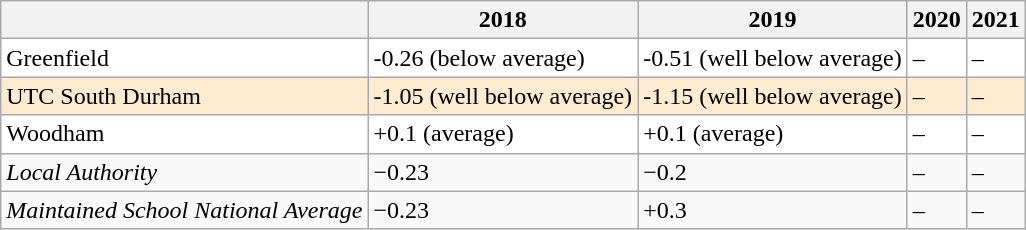<table class="wikitable">
<tr>
<th></th>
<th>2018</th>
<th>2019</th>
<th>2020</th>
<th>2021</th>
</tr>
<tr>
<td style='background: #ffffff'>Greenfield</td>
<td style='background: #ffffff'>-0.26 (below average)</td>
<td style='background: #ffffff'>-0.51 (well below average)</td>
<td style='background: #ffffff'>–</td>
<td style='background: #ffffff'>–</td>
</tr>
<tr>
<td style='background: #ffebd2'>UTC South Durham</td>
<td style='background: #ffebd2'>-1.05 (well below average)</td>
<td style='background: #ffebd2'>-1.15 (well below average)</td>
<td style='background: #ffebd2'>–</td>
<td style='background: #ffebd2'>–</td>
</tr>
<tr>
<td style='background: #ffffff'>Woodham</td>
<td style='background: #ffffff'>+0.1 (average)</td>
<td style='background: #ffffff'>+0.1 (average)</td>
<td style='background: #ffffff'>–</td>
<td style='background: #ffffff'>–</td>
</tr>
<tr>
<td><em>Local Authority </em></td>
<td>−0.23</td>
<td>−0.2</td>
<td>–</td>
<td>–</td>
</tr>
<tr>
<td><em>Maintained School National Average</em></td>
<td>−0.23</td>
<td>+0.3</td>
<td>–</td>
<td>–</td>
</tr>
</table>
